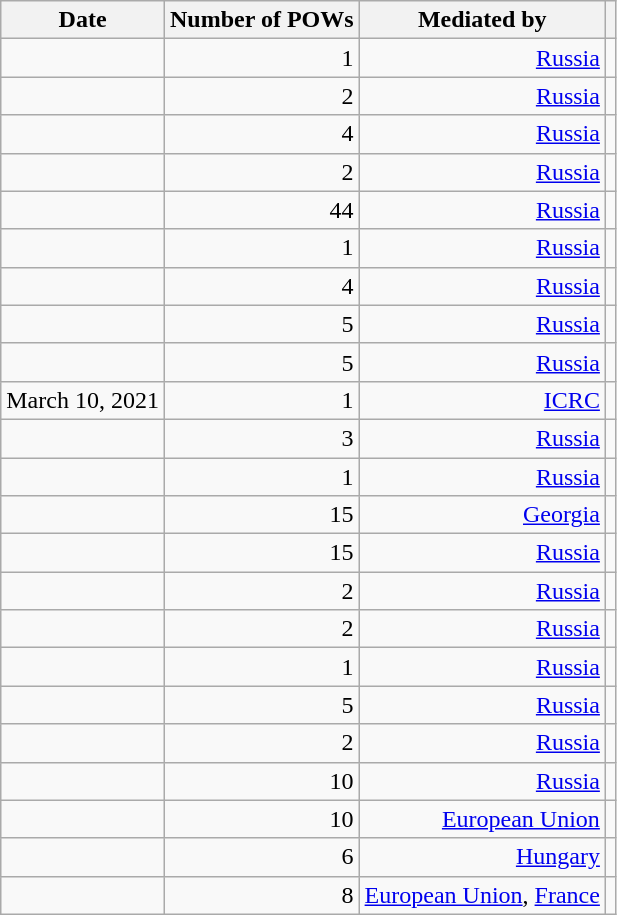<table class="wikitable sortable"; style="text-align:right;">
<tr>
<th>Date</th>
<th>Number of POWs</th>
<th>Mediated by</th>
<th></th>
</tr>
<tr>
<td></td>
<td>1</td>
<td><a href='#'>Russia</a></td>
<td></td>
</tr>
<tr>
<td></td>
<td>2</td>
<td><a href='#'>Russia</a></td>
<td></td>
</tr>
<tr>
<td></td>
<td>4</td>
<td><a href='#'>Russia</a></td>
<td></td>
</tr>
<tr>
<td></td>
<td>2</td>
<td><a href='#'>Russia</a></td>
<td></td>
</tr>
<tr>
<td></td>
<td>44</td>
<td><a href='#'>Russia</a></td>
<td></td>
</tr>
<tr>
<td></td>
<td>1</td>
<td><a href='#'>Russia</a></td>
<td></td>
</tr>
<tr>
<td></td>
<td>4</td>
<td><a href='#'>Russia</a></td>
<td></td>
</tr>
<tr>
<td></td>
<td>5</td>
<td><a href='#'>Russia</a></td>
<td></td>
</tr>
<tr>
<td></td>
<td>5</td>
<td><a href='#'>Russia</a></td>
<td></td>
</tr>
<tr>
<td>March 10, 2021</td>
<td>1</td>
<td><a href='#'>ICRC</a></td>
<td></td>
</tr>
<tr>
<td></td>
<td>3</td>
<td><a href='#'>Russia</a></td>
<td></td>
</tr>
<tr>
<td></td>
<td>1</td>
<td><a href='#'>Russia</a></td>
<td></td>
</tr>
<tr>
<td></td>
<td>15</td>
<td><a href='#'>Georgia</a></td>
<td></td>
</tr>
<tr>
<td></td>
<td>15</td>
<td><a href='#'>Russia</a></td>
<td></td>
</tr>
<tr>
<td></td>
<td>2</td>
<td><a href='#'>Russia</a></td>
<td></td>
</tr>
<tr>
<td></td>
<td>2</td>
<td><a href='#'>Russia</a></td>
<td></td>
</tr>
<tr>
<td></td>
<td>1</td>
<td><a href='#'>Russia</a></td>
<td></td>
</tr>
<tr>
<td></td>
<td>5</td>
<td><a href='#'>Russia</a></td>
<td></td>
</tr>
<tr>
<td></td>
<td>2</td>
<td><a href='#'>Russia</a></td>
<td></td>
</tr>
<tr>
<td></td>
<td>10</td>
<td><a href='#'>Russia</a></td>
<td></td>
</tr>
<tr>
<td></td>
<td>10</td>
<td><a href='#'>European Union</a></td>
<td></td>
</tr>
<tr>
<td></td>
<td>6</td>
<td><a href='#'>Hungary</a></td>
<td></td>
</tr>
<tr>
<td></td>
<td>8</td>
<td><a href='#'>European Union</a>, <a href='#'>France</a></td>
<td></td>
</tr>
</table>
